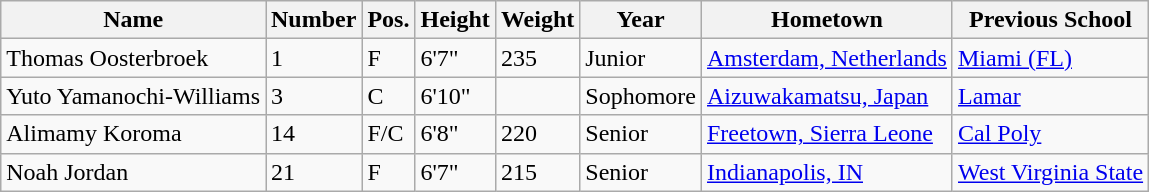<table class="wikitable sortable" border="1">
<tr>
<th>Name</th>
<th>Number</th>
<th>Pos.</th>
<th>Height</th>
<th>Weight</th>
<th>Year</th>
<th>Hometown</th>
<th class="unsortable">Previous School</th>
</tr>
<tr>
<td>Thomas Oosterbroek</td>
<td>1</td>
<td>F</td>
<td>6'7"</td>
<td>235</td>
<td>Junior</td>
<td><a href='#'>Amsterdam, Netherlands</a></td>
<td><a href='#'>Miami (FL)</a></td>
</tr>
<tr>
<td>Yuto Yamanochi-Williams</td>
<td>3</td>
<td>C</td>
<td>6'10"</td>
<td></td>
<td>Sophomore</td>
<td><a href='#'>Aizuwakamatsu, Japan</a></td>
<td><a href='#'>Lamar</a></td>
</tr>
<tr>
<td>Alimamy Koroma</td>
<td>14</td>
<td>F/C</td>
<td>6'8"</td>
<td>220</td>
<td>Senior</td>
<td><a href='#'>Freetown, Sierra Leone</a></td>
<td><a href='#'>Cal Poly</a></td>
</tr>
<tr>
<td>Noah Jordan</td>
<td>21</td>
<td>F</td>
<td>6'7"</td>
<td>215</td>
<td>Senior</td>
<td><a href='#'>Indianapolis, IN</a></td>
<td><a href='#'>West Virginia State</a></td>
</tr>
</table>
